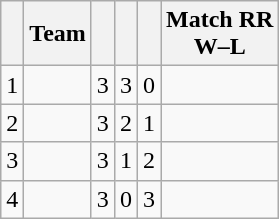<table class="wikitable">
<tr>
<th -Pos></th>
<th>Team</th>
<th Played></th>
<th Won></th>
<th Lost></th>
<th>Match RR <br>W–L</th>
</tr>
<tr>
<td>1</td>
<td><strong></strong></td>
<td>3</td>
<td>3</td>
<td>0</td>
<td></td>
</tr>
<tr>
<td>2</td>
<td></td>
<td>3</td>
<td>2</td>
<td>1</td>
<td></td>
</tr>
<tr>
<td>3</td>
<td></td>
<td>3</td>
<td>1</td>
<td>2</td>
<td></td>
</tr>
<tr>
<td>4</td>
<td></td>
<td>3</td>
<td>0</td>
<td>3</td>
<td></td>
</tr>
</table>
